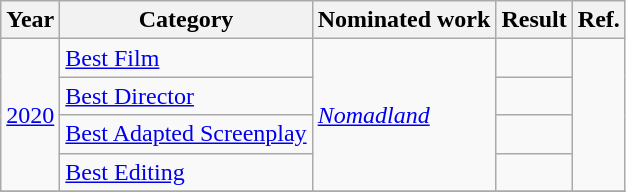<table class="wikitable">
<tr>
<th>Year</th>
<th>Category</th>
<th>Nominated work</th>
<th>Result</th>
<th>Ref.</th>
</tr>
<tr>
<td rowspan=4><a href='#'>2020</a></td>
<td><a href='#'>Best Film</a></td>
<td rowspan="4"><em><a href='#'>Nomadland</a></em></td>
<td></td>
<td rowspan=4></td>
</tr>
<tr>
<td><a href='#'>Best Director</a></td>
<td></td>
</tr>
<tr>
<td><a href='#'>Best Adapted Screenplay</a></td>
<td></td>
</tr>
<tr>
<td><a href='#'>Best Editing</a></td>
<td></td>
</tr>
<tr>
</tr>
</table>
